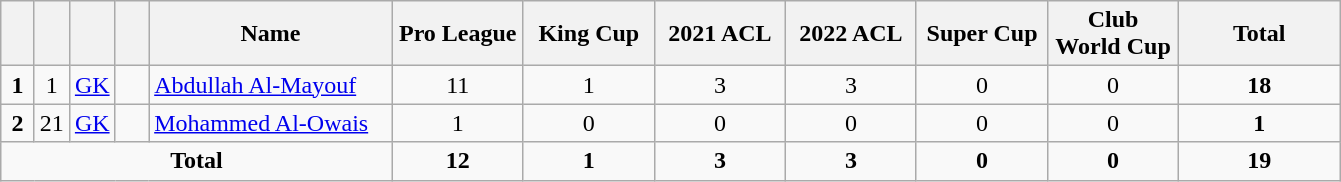<table class="wikitable" style="text-align:center">
<tr>
<th width=15></th>
<th width=15></th>
<th width=15></th>
<th width=15></th>
<th width=155>Name</th>
<th width=80>Pro League</th>
<th width=80>King Cup</th>
<th width=80>2021 ACL</th>
<th width=80>2022 ACL</th>
<th width=80>Super Cup</th>
<th width=80>Club World Cup</th>
<th width=100>Total</th>
</tr>
<tr>
<td><strong>1</strong></td>
<td>1</td>
<td><a href='#'>GK</a></td>
<td></td>
<td align=left><a href='#'>Abdullah Al-Mayouf</a></td>
<td>11</td>
<td>1</td>
<td>3</td>
<td>3</td>
<td>0</td>
<td>0</td>
<td><strong>18</strong></td>
</tr>
<tr>
<td><strong>2</strong></td>
<td>21</td>
<td><a href='#'>GK</a></td>
<td></td>
<td align=left><a href='#'>Mohammed Al-Owais</a></td>
<td>1</td>
<td>0</td>
<td>0</td>
<td>0</td>
<td>0</td>
<td>0</td>
<td><strong>1</strong></td>
</tr>
<tr>
<td colspan=5><strong>Total</strong></td>
<td><strong>12</strong></td>
<td><strong>1</strong></td>
<td><strong>3</strong></td>
<td><strong>3</strong></td>
<td><strong>0</strong></td>
<td><strong>0</strong></td>
<td><strong>19</strong></td>
</tr>
</table>
